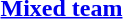<table>
<tr>
<th rowspan=2><a href='#'>Mixed team</a></th>
<td rowspan=2></td>
<td rowspan=2></td>
<td></td>
</tr>
<tr>
<td></td>
</tr>
</table>
